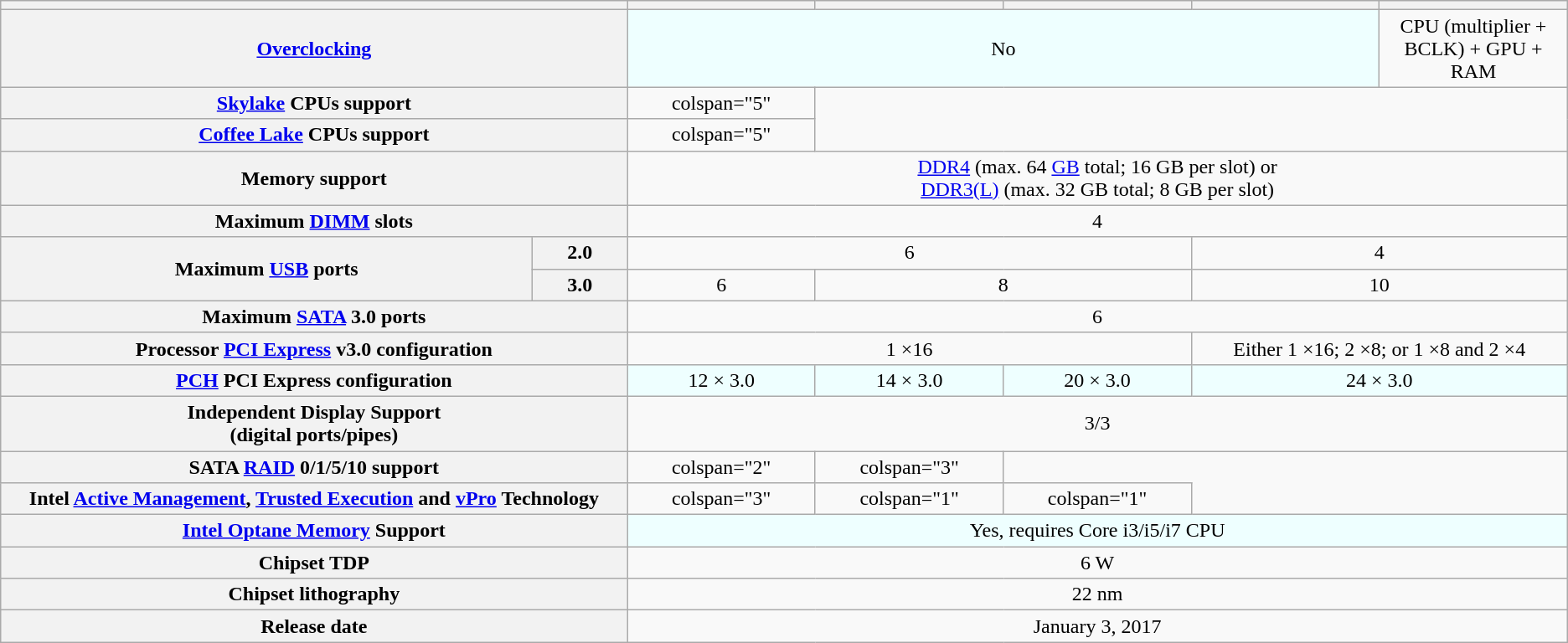<table class="wikitable sticky-header" style="text-align: center; min-width: 30em; max-width: 100em;">
<tr>
<th colspan="2" scope="col" width="40%"></th>
<th scope="col" width="12%"><span></span></th>
<th scope="col" width="12%"><span></span></th>
<th scope="col" width="12%"><span></span></th>
<th scope="col" width="12%"><span></span></th>
<th scope="col" width="12%"><span></span></th>
</tr>
<tr>
<th colspan="2"><a href='#'>Overclocking</a></th>
<td colspan="4" style="background: #EEFFFF;">No</td>
<td>CPU (multiplier + BCLK) + GPU + RAM</td>
</tr>
<tr>
<th colspan="2"><a href='#'>Skylake</a> CPUs support</th>
<td>colspan="5" </td>
</tr>
<tr>
<th colspan="2"><a href='#'>Coffee Lake</a> CPUs support</th>
<td>colspan="5" </td>
</tr>
<tr>
<th colspan="2">Memory support</th>
<td colspan="5"><a href='#'>DDR4</a> (max. 64 <a href='#'>GB</a> total; 16 GB per slot) or<br><a href='#'>DDR3(L)</a> (max. 32 GB total; 8 GB per slot)</td>
</tr>
<tr>
<th colspan="2">Maximum <a href='#'>DIMM</a> slots</th>
<td colspan="5">4</td>
</tr>
<tr>
<th rowspan="2">Maximum <a href='#'>USB</a> ports</th>
<th>2.0</th>
<td colspan="3">6</td>
<td colspan="2">4</td>
</tr>
<tr>
<th>3.0</th>
<td>6</td>
<td colspan="2">8</td>
<td colspan="2">10</td>
</tr>
<tr>
<th colspan="2">Maximum <a href='#'>SATA</a> 3.0 ports</th>
<td colspan="5">6</td>
</tr>
<tr>
<th colspan="2">Processor <a href='#'>PCI Express</a> v3.0 configuration</th>
<td colspan="3">1 ×16</td>
<td colspan="2">Either 1 ×16; 2 ×8; or 1 ×8 and 2 ×4</td>
</tr>
<tr>
<th colspan="2"><a href='#'>PCH</a> PCI Express configuration</th>
<td style="background: #EEFFFF;">12 × 3.0</td>
<td style="background: #EEFFFF;">14 × 3.0</td>
<td style="background: #EEFFFF;">20 × 3.0</td>
<td colspan="2" style="background: #EEFFFF;">24 × 3.0</td>
</tr>
<tr>
<th colspan="2">Independent Display Support<br>(digital ports/pipes)</th>
<td colspan="5">3/3</td>
</tr>
<tr>
<th colspan="2">SATA <a href='#'>RAID</a> 0/1/5/10 support</th>
<td>colspan="2" </td>
<td>colspan="3" </td>
</tr>
<tr>
<th colspan="2">Intel <a href='#'>Active Management</a>, <a href='#'>Trusted Execution</a> and <a href='#'>vPro</a> Technology</th>
<td>colspan="3" </td>
<td>colspan="1" </td>
<td>colspan="1" </td>
</tr>
<tr>
<th colspan="2"><a href='#'>Intel Optane Memory</a> Support</th>
<td colspan="5" style="background: #EEFFFF;">Yes, requires Core i3/i5/i7 CPU</td>
</tr>
<tr>
<th colspan="2">Chipset TDP</th>
<td colspan="5">6 W</td>
</tr>
<tr>
<th colspan="2">Chipset lithography</th>
<td colspan="5">22 nm</td>
</tr>
<tr>
<th colspan="2">Release date</th>
<td colspan="5">January 3, 2017</td>
</tr>
</table>
